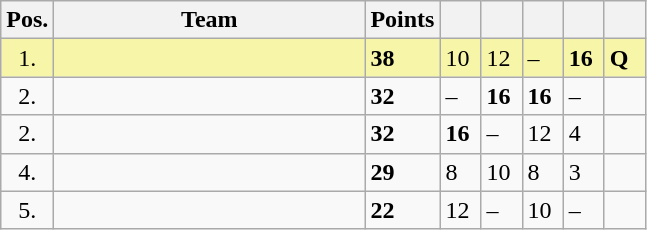<table class="wikitable">
<tr>
<th width=10px>Pos.</th>
<th width=200px>Team</th>
<th width=20px>Points</th>
<th width=20px></th>
<th width=20px></th>
<th width=20px></th>
<th width=20px></th>
<th width=20px></th>
</tr>
<tr style="background:#f7f6a8;">
<td align=center>1.</td>
<td></td>
<td><strong>38</strong></td>
<td>10</td>
<td>12</td>
<td>–</td>
<td><strong>16</strong></td>
<td><strong>Q</strong></td>
</tr>
<tr>
<td align=center>2.</td>
<td></td>
<td><strong>32</strong></td>
<td>–</td>
<td><strong>16</strong></td>
<td><strong>16</strong></td>
<td>–</td>
<td></td>
</tr>
<tr>
<td align=center>2.</td>
<td></td>
<td><strong>32</strong></td>
<td><strong>16</strong></td>
<td>–</td>
<td>12</td>
<td>4</td>
<td></td>
</tr>
<tr>
<td align=center>4.</td>
<td></td>
<td><strong>29</strong></td>
<td>8</td>
<td>10</td>
<td>8</td>
<td>3</td>
<td></td>
</tr>
<tr>
<td align=center>5.</td>
<td></td>
<td><strong>22</strong></td>
<td>12</td>
<td>–</td>
<td>10</td>
<td>–</td>
<td></td>
</tr>
</table>
